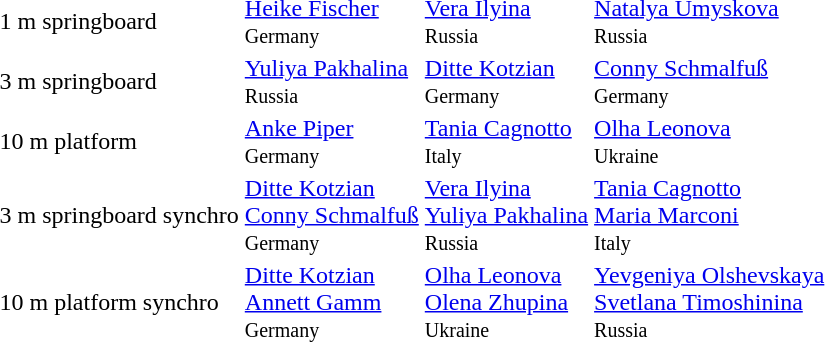<table>
<tr>
<td>1 m springboard</td>
<td> <a href='#'>Heike Fischer</a><br><small>Germany</small></td>
<td> <a href='#'>Vera Ilyina</a><br><small>Russia</small></td>
<td> <a href='#'>Natalya Umyskova</a><br><small>Russia</small></td>
</tr>
<tr>
<td>3 m springboard</td>
<td> <a href='#'>Yuliya Pakhalina</a><br><small>Russia</small></td>
<td> <a href='#'>Ditte Kotzian</a><br><small>Germany</small></td>
<td> <a href='#'>Conny Schmalfuß</a><br><small>Germany</small></td>
</tr>
<tr>
<td>10 m platform</td>
<td> <a href='#'>Anke Piper</a><br><small>Germany</small></td>
<td> <a href='#'>Tania Cagnotto</a><br><small>Italy</small></td>
<td> <a href='#'>Olha Leonova</a><br><small>Ukraine</small></td>
</tr>
<tr>
<td>3 m springboard synchro</td>
<td> <a href='#'>Ditte Kotzian</a><br><a href='#'>Conny Schmalfuß</a><br><small>Germany</small></td>
<td> <a href='#'>Vera Ilyina</a><br><a href='#'>Yuliya Pakhalina</a><br><small>Russia</small></td>
<td> <a href='#'>Tania Cagnotto</a><br><a href='#'>Maria Marconi</a><br><small>Italy</small></td>
</tr>
<tr>
<td>10 m platform synchro</td>
<td> <a href='#'>Ditte Kotzian</a><br><a href='#'>Annett Gamm</a><br><small>Germany</small></td>
<td> <a href='#'>Olha Leonova</a><br><a href='#'>Olena Zhupina</a><br><small>Ukraine</small></td>
<td> <a href='#'>Yevgeniya Olshevskaya</a><br><a href='#'>Svetlana Timoshinina</a><br><small>Russia</small></td>
</tr>
</table>
